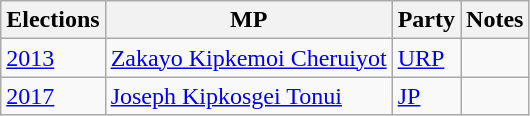<table class="wikitable">
<tr>
<th>Elections</th>
<th>MP </th>
<th>Party</th>
<th>Notes</th>
</tr>
<tr>
<td><a href='#'>2013</a></td>
<td><a href='#'>Zakayo Kipkemoi Cheruiyot</a></td>
<td><a href='#'>URP</a></td>
<td></td>
</tr>
<tr>
<td><a href='#'>2017</a></td>
<td><a href='#'>Joseph Kipkosgei Tonui</a></td>
<td><a href='#'>JP</a></td>
<td></td>
</tr>
</table>
